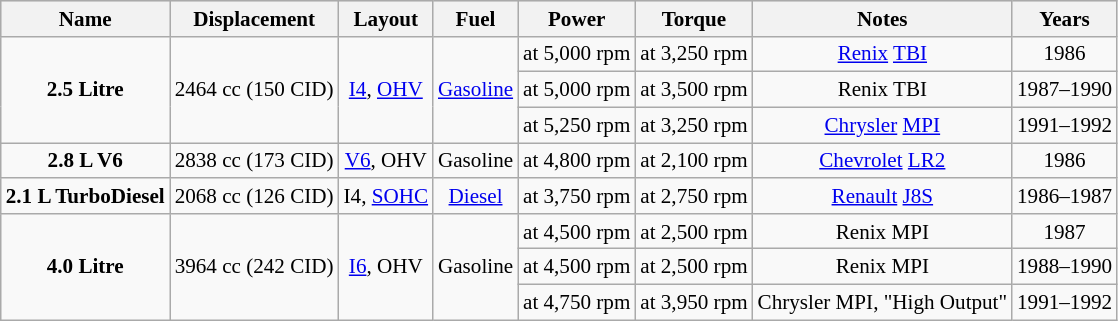<table class="wikitable sortable" style="text-align:center; font-size:88%;">
<tr style="background:#dcdcdc; text-align:center; vertical-align:middle;">
<th>Name</th>
<th>Displacement</th>
<th>Layout</th>
<th>Fuel</th>
<th>Power</th>
<th>Torque</th>
<th>Notes</th>
<th>Years</th>
</tr>
<tr>
<td rowspan=3><strong>2.5 Litre</strong></td>
<td rowspan=3>2464 cc (150 CID)</td>
<td rowspan=3><a href='#'>I4</a>, <a href='#'>OHV</a></td>
<td rowspan=3><a href='#'>Gasoline</a></td>
<td> at 5,000 rpm</td>
<td> at 3,250 rpm</td>
<td><a href='#'>Renix</a> <a href='#'>TBI</a></td>
<td>1986</td>
</tr>
<tr>
<td> at 5,000 rpm</td>
<td> at 3,500 rpm</td>
<td>Renix TBI</td>
<td>1987–1990</td>
</tr>
<tr>
<td> at 5,250 rpm</td>
<td> at 3,250 rpm</td>
<td><a href='#'>Chrysler</a> <a href='#'>MPI</a></td>
<td>1991–1992</td>
</tr>
<tr>
<td><strong>2.8 L V6</strong></td>
<td>2838 cc (173 CID)</td>
<td><a href='#'>V6</a>, OHV</td>
<td>Gasoline</td>
<td> at 4,800 rpm</td>
<td> at 2,100 rpm</td>
<td><a href='#'>Chevrolet</a> <a href='#'>LR2</a></td>
<td>1986</td>
</tr>
<tr>
<td><strong>2.1 L TurboDiesel</strong></td>
<td>2068 cc (126 CID)</td>
<td>I4, <a href='#'>SOHC</a></td>
<td><a href='#'>Diesel</a></td>
<td> at 3,750 rpm</td>
<td> at 2,750 rpm</td>
<td><a href='#'>Renault</a> <a href='#'>J8S</a></td>
<td>1986–1987</td>
</tr>
<tr>
<td rowspan=3><strong>4.0 Litre</strong></td>
<td rowspan=3>3964 cc (242 CID)</td>
<td rowspan=3><a href='#'>I6</a>, OHV</td>
<td rowspan=3>Gasoline</td>
<td> at 4,500 rpm</td>
<td> at 2,500 rpm</td>
<td>Renix MPI</td>
<td>1987</td>
</tr>
<tr>
<td> at 4,500 rpm</td>
<td> at 2,500 rpm</td>
<td>Renix MPI</td>
<td>1988–1990</td>
</tr>
<tr>
<td> at 4,750 rpm</td>
<td> at 3,950 rpm</td>
<td>Chrysler MPI, "High Output"</td>
<td>1991–1992</td>
</tr>
</table>
